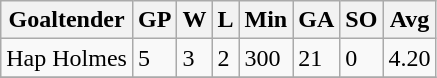<table class="wikitable">
<tr>
<th>Goaltender</th>
<th>GP</th>
<th>W</th>
<th>L</th>
<th>Min</th>
<th>GA</th>
<th>SO</th>
<th>Avg</th>
</tr>
<tr>
<td>Hap Holmes</td>
<td>5</td>
<td>3</td>
<td>2</td>
<td>300</td>
<td>21</td>
<td>0</td>
<td>4.20</td>
</tr>
<tr>
</tr>
</table>
